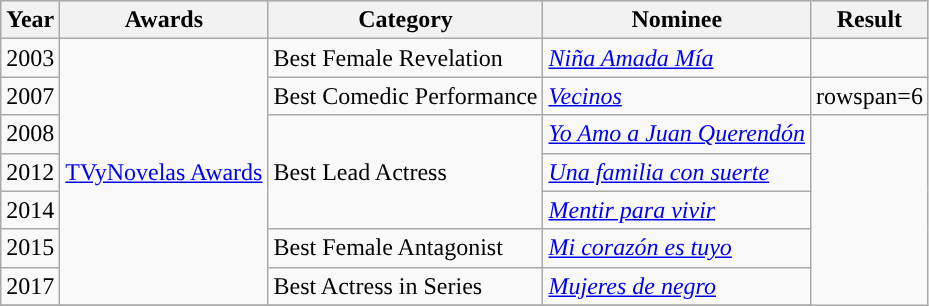<table class="wikitable">
<tr style="background:#CCCCCC;">
<th>Year</th>
<th>Awards</th>
<th>Category</th>
<th>Nominee</th>
<th>Result</th>
</tr>
<tr>
<td>2003</td>
<td rowspan=7><a href='#'>TVyNovelas Awards</a></td>
<td>Best Female Revelation</td>
<td><em><a href='#'>Niña Amada Mía</a></em></td>
<td></td>
</tr>
<tr>
<td>2007</td>
<td>Best Comedic Performance</td>
<td><em><a href='#'>Vecinos</a></em></td>
<td>rowspan=6 </td>
</tr>
<tr>
<td>2008</td>
<td rowspan=3>Best Lead Actress</td>
<td><em><a href='#'>Yo Amo a Juan Querendón</a></em></td>
</tr>
<tr>
<td>2012</td>
<td><em><a href='#'>Una familia con suerte</a></em></td>
</tr>
<tr>
<td>2014</td>
<td><em><a href='#'>Mentir para vivir</a></em></td>
</tr>
<tr>
<td>2015</td>
<td>Best Female Antagonist</td>
<td><em><a href='#'>Mi corazón es tuyo</a></em></td>
</tr>
<tr>
<td>2017</td>
<td>Best Actress in Series</td>
<td><em><a href='#'>Mujeres de negro</a></em></td>
</tr>
<tr>
</tr>
</table>
